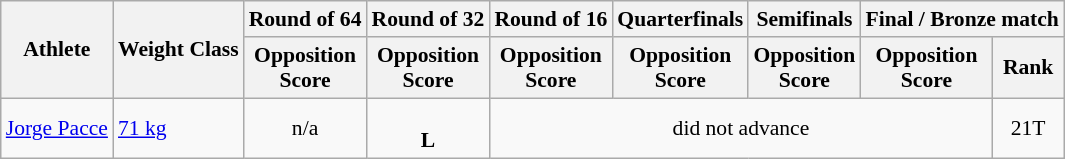<table class=wikitable style="font-size:90%">
<tr>
<th rowspan="2">Athlete</th>
<th rowspan="2">Weight Class</th>
<th>Round of 64</th>
<th>Round of 32</th>
<th>Round of 16</th>
<th>Quarterfinals</th>
<th>Semifinals</th>
<th colspan="2">Final / Bronze match</th>
</tr>
<tr>
<th>Opposition<br>Score</th>
<th>Opposition<br>Score</th>
<th>Opposition<br>Score</th>
<th>Opposition<br>Score</th>
<th>Opposition<br>Score</th>
<th>Opposition<br>Score</th>
<th>Rank</th>
</tr>
<tr>
<td><a href='#'>Jorge Pacce</a></td>
<td><a href='#'>71 kg</a></td>
<td align=center>n/a</td>
<td align=center> <br> <strong>L</strong></td>
<td align=center colspan=4>did not advance</td>
<td align=center>21T</td>
</tr>
</table>
